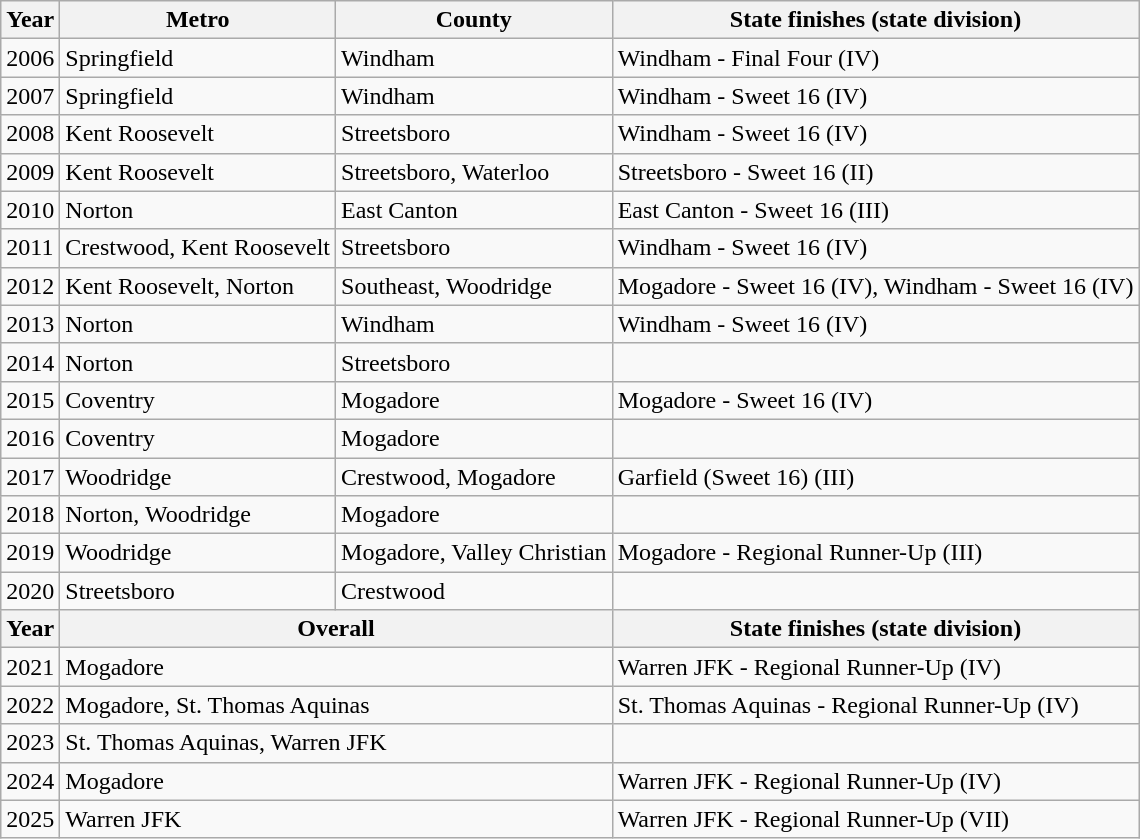<table class="wikitable">
<tr>
<th>Year</th>
<th>Metro</th>
<th>County</th>
<th>State finishes (state division)</th>
</tr>
<tr>
<td>2006</td>
<td>Springfield</td>
<td>Windham</td>
<td>Windham - Final Four (IV)</td>
</tr>
<tr>
<td>2007</td>
<td>Springfield</td>
<td>Windham</td>
<td>Windham - Sweet 16 (IV)</td>
</tr>
<tr>
<td>2008</td>
<td>Kent Roosevelt</td>
<td>Streetsboro</td>
<td>Windham - Sweet 16 (IV)</td>
</tr>
<tr>
<td>2009</td>
<td>Kent Roosevelt</td>
<td>Streetsboro, Waterloo</td>
<td>Streetsboro - Sweet 16 (II)</td>
</tr>
<tr>
<td>2010</td>
<td>Norton</td>
<td>East Canton</td>
<td>East Canton - Sweet 16 (III)</td>
</tr>
<tr>
<td>2011</td>
<td>Crestwood, Kent Roosevelt</td>
<td>Streetsboro</td>
<td>Windham - Sweet 16 (IV)</td>
</tr>
<tr>
<td>2012</td>
<td>Kent Roosevelt, Norton</td>
<td>Southeast, Woodridge</td>
<td>Mogadore - Sweet 16 (IV), Windham - Sweet 16 (IV)</td>
</tr>
<tr>
<td>2013</td>
<td>Norton</td>
<td>Windham</td>
<td>Windham - Sweet 16 (IV)</td>
</tr>
<tr>
<td>2014</td>
<td>Norton</td>
<td>Streetsboro</td>
<td></td>
</tr>
<tr>
<td>2015</td>
<td>Coventry</td>
<td>Mogadore</td>
<td>Mogadore - Sweet 16 (IV)</td>
</tr>
<tr>
<td>2016</td>
<td>Coventry</td>
<td>Mogadore</td>
<td></td>
</tr>
<tr>
<td>2017</td>
<td>Woodridge</td>
<td>Crestwood, Mogadore</td>
<td>Garfield (Sweet 16) (III)</td>
</tr>
<tr>
<td>2018</td>
<td>Norton, Woodridge</td>
<td>Mogadore</td>
<td></td>
</tr>
<tr>
<td>2019</td>
<td>Woodridge</td>
<td>Mogadore, Valley Christian</td>
<td>Mogadore - Regional Runner-Up (III)</td>
</tr>
<tr>
<td>2020</td>
<td>Streetsboro</td>
<td>Crestwood</td>
<td></td>
</tr>
<tr>
<th>Year</th>
<th colspan=2>Overall</th>
<th>State finishes (state division)</th>
</tr>
<tr>
<td>2021</td>
<td colspan="2">Mogadore</td>
<td>Warren JFK - Regional Runner-Up (IV)</td>
</tr>
<tr>
<td>2022</td>
<td colspan="2">Mogadore, St. Thomas Aquinas</td>
<td>St. Thomas Aquinas - Regional Runner-Up (IV)</td>
</tr>
<tr>
<td>2023</td>
<td colspan="2">St. Thomas Aquinas, Warren JFK</td>
<td></td>
</tr>
<tr>
<td>2024</td>
<td colspan="2">Mogadore</td>
<td>Warren JFK - Regional Runner-Up (IV)</td>
</tr>
<tr>
<td>2025</td>
<td colspan="2">Warren JFK</td>
<td>Warren JFK - Regional Runner-Up (VII)</td>
</tr>
</table>
